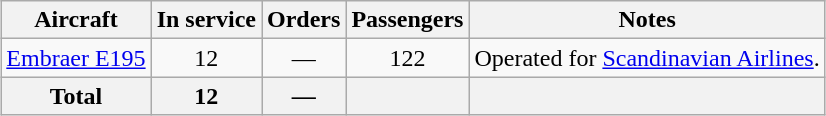<table class="wikitable" style="text-align:center;margin:auto;">
<tr>
<th>Aircraft</th>
<th>In service</th>
<th>Orders</th>
<th>Passengers</th>
<th>Notes</th>
</tr>
<tr>
<td><a href='#'>Embraer E195</a></td>
<td>12</td>
<td>—</td>
<td>122</td>
<td>Operated for <a href='#'>Scandinavian Airlines</a>.</td>
</tr>
<tr>
<th>Total</th>
<th>12</th>
<th>—</th>
<th></th>
<th></th>
</tr>
</table>
